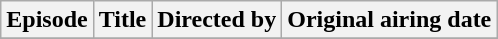<table class="wikitable plainrowheaders">
<tr>
<th>Episode</th>
<th>Title</th>
<th>Directed by</th>
<th>Original airing date</th>
</tr>
<tr>
</tr>
</table>
